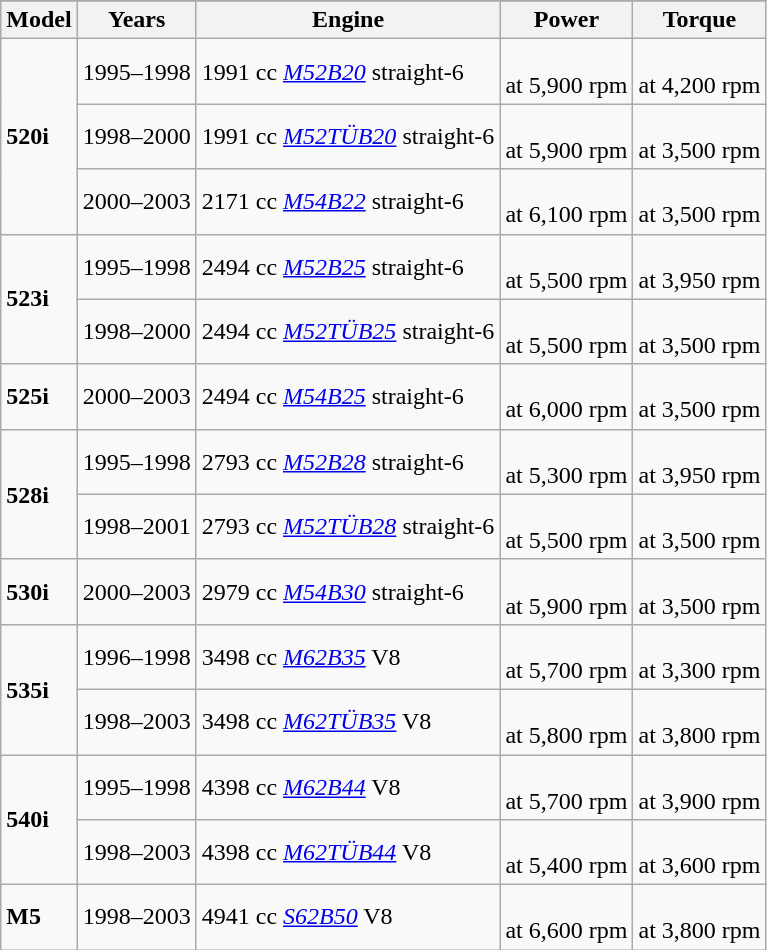<table class="wikitable">
<tr style="vertical-align:middle;">
</tr>
<tr>
<th>Model</th>
<th>Years</th>
<th>Engine</th>
<th>Power</th>
<th>Torque</th>
</tr>
<tr>
<td rowspan="3"><strong>520i</strong></td>
<td>1995–1998</td>
<td>1991 cc <em><a href='#'>M52B20</a></em> straight-6</td>
<td> <br> at 5,900 rpm</td>
<td> <br> at 4,200 rpm</td>
</tr>
<tr>
<td>1998–2000</td>
<td>1991 cc <em><a href='#'>M52TÜB20</a></em> straight-6</td>
<td> <br> at 5,900 rpm</td>
<td> <br> at 3,500 rpm</td>
</tr>
<tr>
<td>2000–2003</td>
<td>2171 cc <em><a href='#'>M54B22</a></em> straight-6</td>
<td> <br> at 6,100 rpm</td>
<td> <br> at 3,500 rpm</td>
</tr>
<tr>
<td rowspan="2"><strong>523i</strong></td>
<td>1995–1998</td>
<td>2494 cc <em><a href='#'>M52B25</a></em> straight-6</td>
<td> <br> at 5,500 rpm</td>
<td> <br> at 3,950 rpm</td>
</tr>
<tr>
<td>1998–2000</td>
<td>2494 cc <em><a href='#'>M52TÜB25</a></em> straight-6</td>
<td> <br> at 5,500 rpm</td>
<td> <br> at 3,500 rpm</td>
</tr>
<tr>
<td><strong>525i</strong></td>
<td>2000–2003</td>
<td>2494 cc <em><a href='#'>M54B25</a></em> straight-6</td>
<td> <br> at 6,000 rpm</td>
<td> <br> at 3,500 rpm</td>
</tr>
<tr>
<td rowspan="2"><strong>528i</strong></td>
<td>1995–1998</td>
<td>2793 cc <em><a href='#'>M52B28</a></em> straight-6</td>
<td> <br> at 5,300 rpm</td>
<td> <br> at 3,950 rpm</td>
</tr>
<tr>
<td>1998–2001</td>
<td>2793 cc <em><a href='#'>M52TÜB28</a></em> straight-6</td>
<td> <br> at 5,500 rpm</td>
<td> <br> at 3,500 rpm</td>
</tr>
<tr>
<td><strong>530i</strong></td>
<td>2000–2003</td>
<td>2979 cc <em><a href='#'>M54B30</a></em> straight-6</td>
<td> <br> at 5,900 rpm</td>
<td> <br> at 3,500 rpm</td>
</tr>
<tr>
<td rowspan="2"><strong>535i</strong></td>
<td>1996–1998</td>
<td>3498 cc <em><a href='#'>M62B35</a></em> V8</td>
<td> <br> at 5,700 rpm</td>
<td> <br> at 3,300 rpm</td>
</tr>
<tr>
<td>1998–2003</td>
<td>3498 cc <em><a href='#'>M62TÜB35</a></em> V8</td>
<td> <br> at 5,800 rpm</td>
<td> <br> at 3,800 rpm</td>
</tr>
<tr>
<td rowspan="2"><strong>540i</strong></td>
<td>1995–1998</td>
<td>4398 cc <em><a href='#'>M62B44</a></em> V8</td>
<td> <br> at 5,700 rpm</td>
<td> <br> at 3,900 rpm</td>
</tr>
<tr>
<td>1998–2003</td>
<td>4398 cc <em><a href='#'>M62TÜB44</a></em> V8</td>
<td> <br> at 5,400 rpm</td>
<td> <br> at 3,600 rpm</td>
</tr>
<tr>
<td><strong>M5</strong></td>
<td>1998–2003</td>
<td>4941 cc <em><a href='#'>S62B50</a></em> V8</td>
<td> <br> at 6,600 rpm</td>
<td> <br> at 3,800 rpm</td>
</tr>
</table>
